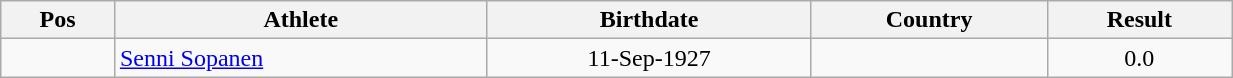<table class="wikitable"  style="text-align:center; width:65%;">
<tr>
<th>Pos</th>
<th>Athlete</th>
<th>Birthdate</th>
<th>Country</th>
<th>Result</th>
</tr>
<tr>
<td align=center></td>
<td align=left><a href='#'>Senni Sopanen</a></td>
<td>11-Sep-1927</td>
<td align=left></td>
<td> 0.0</td>
</tr>
</table>
